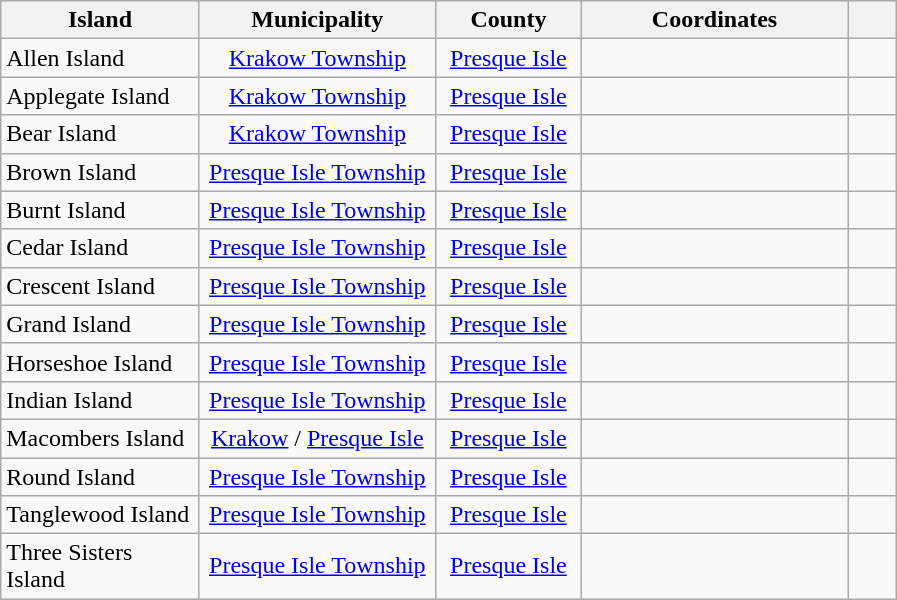<table class="wikitable sortable" style="text-align:center">
<tr>
<th width="125pt">Island</th>
<th width="150pt">Municipality</th>
<th width="90pt">County</th>
<th width="170pt">Coordinates</th>
<th width="25pt" class="unsortable"></th>
</tr>
<tr>
<td align="left">Allen Island</td>
<td><a href='#'>Krakow Township</a></td>
<td><a href='#'>Presque Isle</a></td>
<td></td>
<td></td>
</tr>
<tr>
<td align="left">Applegate Island</td>
<td><a href='#'>Krakow Township</a></td>
<td><a href='#'>Presque Isle</a></td>
<td></td>
<td></td>
</tr>
<tr>
<td align="left">Bear Island</td>
<td><a href='#'>Krakow Township</a></td>
<td><a href='#'>Presque Isle</a></td>
<td></td>
<td></td>
</tr>
<tr>
<td align="left">Brown Island</td>
<td><a href='#'>Presque Isle Township</a></td>
<td><a href='#'>Presque Isle</a></td>
<td></td>
<td></td>
</tr>
<tr>
<td align="left">Burnt Island</td>
<td><a href='#'>Presque Isle Township</a></td>
<td><a href='#'>Presque Isle</a></td>
<td></td>
<td></td>
</tr>
<tr>
<td align="left">Cedar Island</td>
<td><a href='#'>Presque Isle Township</a></td>
<td><a href='#'>Presque Isle</a></td>
<td></td>
<td></td>
</tr>
<tr>
<td align="left">Crescent Island</td>
<td><a href='#'>Presque Isle Township</a></td>
<td><a href='#'>Presque Isle</a></td>
<td></td>
<td></td>
</tr>
<tr>
<td align="left">Grand Island</td>
<td><a href='#'>Presque Isle Township</a></td>
<td><a href='#'>Presque Isle</a></td>
<td></td>
<td></td>
</tr>
<tr>
<td align="left">Horseshoe Island</td>
<td><a href='#'>Presque Isle Township</a></td>
<td><a href='#'>Presque Isle</a></td>
<td></td>
<td></td>
</tr>
<tr>
<td align="left">Indian Island</td>
<td><a href='#'>Presque Isle Township</a></td>
<td><a href='#'>Presque Isle</a></td>
<td></td>
<td></td>
</tr>
<tr>
<td align="left">Macombers Island</td>
<td><a href='#'>Krakow</a> / <a href='#'>Presque Isle</a></td>
<td><a href='#'>Presque Isle</a></td>
<td></td>
<td></td>
</tr>
<tr>
<td align="left">Round Island</td>
<td><a href='#'>Presque Isle Township</a></td>
<td><a href='#'>Presque Isle</a></td>
<td></td>
<td></td>
</tr>
<tr>
<td align="left">Tanglewood Island</td>
<td><a href='#'>Presque Isle Township</a></td>
<td><a href='#'>Presque Isle</a></td>
<td></td>
<td></td>
</tr>
<tr>
<td align="left">Three Sisters Island</td>
<td><a href='#'>Presque Isle Township</a></td>
<td><a href='#'>Presque Isle</a></td>
<td></td>
<td></td>
</tr>
</table>
